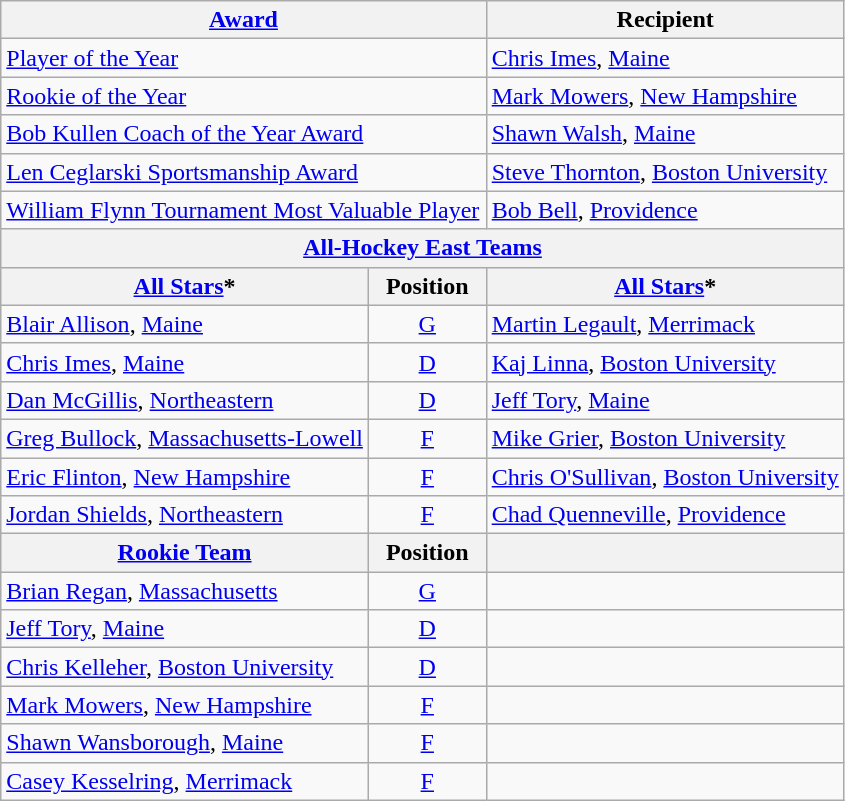<table class="wikitable">
<tr>
<th colspan=2><a href='#'>Award</a></th>
<th>Recipient</th>
</tr>
<tr>
<td colspan=2><a href='#'>Player of the Year</a></td>
<td><a href='#'>Chris Imes</a>, <a href='#'>Maine</a></td>
</tr>
<tr>
<td colspan=2><a href='#'>Rookie of the Year</a></td>
<td><a href='#'>Mark Mowers</a>, <a href='#'>New Hampshire</a></td>
</tr>
<tr>
<td colspan=2><a href='#'>Bob Kullen Coach of the Year Award</a></td>
<td><a href='#'>Shawn Walsh</a>, <a href='#'>Maine</a></td>
</tr>
<tr>
<td colspan=2><a href='#'>Len Ceglarski Sportsmanship Award</a></td>
<td><a href='#'>Steve Thornton</a>, <a href='#'>Boston University</a></td>
</tr>
<tr>
<td colspan=2><a href='#'>William Flynn Tournament Most Valuable Player</a></td>
<td><a href='#'>Bob Bell</a>, <a href='#'>Providence</a></td>
</tr>
<tr>
<th colspan=3><a href='#'>All-Hockey East Teams</a></th>
</tr>
<tr>
<th><a href='#'>All Stars</a>*</th>
<th>  Position  </th>
<th><a href='#'>All Stars</a>*</th>
</tr>
<tr>
<td><a href='#'>Blair Allison</a>, <a href='#'>Maine</a></td>
<td align=center><a href='#'>G</a></td>
<td><a href='#'>Martin Legault</a>, <a href='#'>Merrimack</a></td>
</tr>
<tr>
<td><a href='#'>Chris Imes</a>, <a href='#'>Maine</a></td>
<td align=center><a href='#'>D</a></td>
<td><a href='#'>Kaj Linna</a>, <a href='#'>Boston University</a></td>
</tr>
<tr>
<td><a href='#'>Dan McGillis</a>, <a href='#'>Northeastern</a></td>
<td align=center><a href='#'>D</a></td>
<td><a href='#'>Jeff Tory</a>, <a href='#'>Maine</a></td>
</tr>
<tr>
<td><a href='#'>Greg Bullock</a>, <a href='#'>Massachusetts-Lowell</a></td>
<td align=center><a href='#'>F</a></td>
<td><a href='#'>Mike Grier</a>, <a href='#'>Boston University</a></td>
</tr>
<tr>
<td><a href='#'>Eric Flinton</a>, <a href='#'>New Hampshire</a></td>
<td align=center><a href='#'>F</a></td>
<td><a href='#'>Chris O'Sullivan</a>, <a href='#'>Boston University</a></td>
</tr>
<tr>
<td><a href='#'>Jordan Shields</a>, <a href='#'>Northeastern</a></td>
<td align=center><a href='#'>F</a></td>
<td><a href='#'>Chad Quenneville</a>, <a href='#'>Providence</a></td>
</tr>
<tr>
<th><a href='#'>Rookie Team</a></th>
<th>  Position  </th>
<th></th>
</tr>
<tr>
<td><a href='#'>Brian Regan</a>, <a href='#'>Massachusetts</a></td>
<td align=center><a href='#'>G</a></td>
<td></td>
</tr>
<tr>
<td><a href='#'>Jeff Tory</a>, <a href='#'>Maine</a></td>
<td align=center><a href='#'>D</a></td>
<td></td>
</tr>
<tr>
<td><a href='#'>Chris Kelleher</a>, <a href='#'>Boston University</a></td>
<td align=center><a href='#'>D</a></td>
<td></td>
</tr>
<tr>
<td><a href='#'>Mark Mowers</a>, <a href='#'>New Hampshire</a></td>
<td align=center><a href='#'>F</a></td>
<td></td>
</tr>
<tr>
<td><a href='#'>Shawn Wansborough</a>, <a href='#'>Maine</a></td>
<td align=center><a href='#'>F</a></td>
<td></td>
</tr>
<tr>
<td><a href='#'>Casey Kesselring</a>, <a href='#'>Merrimack</a></td>
<td align=center><a href='#'>F</a></td>
<td></td>
</tr>
</table>
